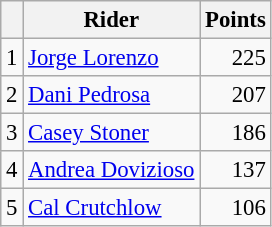<table class="wikitable" style="font-size: 95%;">
<tr>
<th></th>
<th>Rider</th>
<th>Points</th>
</tr>
<tr>
<td align=center>1</td>
<td> <a href='#'>Jorge Lorenzo</a></td>
<td align=right>225</td>
</tr>
<tr>
<td align=center>2</td>
<td> <a href='#'>Dani Pedrosa</a></td>
<td align=right>207</td>
</tr>
<tr>
<td align=center>3</td>
<td> <a href='#'>Casey Stoner</a></td>
<td align=right>186</td>
</tr>
<tr>
<td align=center>4</td>
<td> <a href='#'>Andrea Dovizioso</a></td>
<td align=right>137</td>
</tr>
<tr>
<td align=center>5</td>
<td> <a href='#'>Cal Crutchlow</a></td>
<td align=right>106</td>
</tr>
</table>
